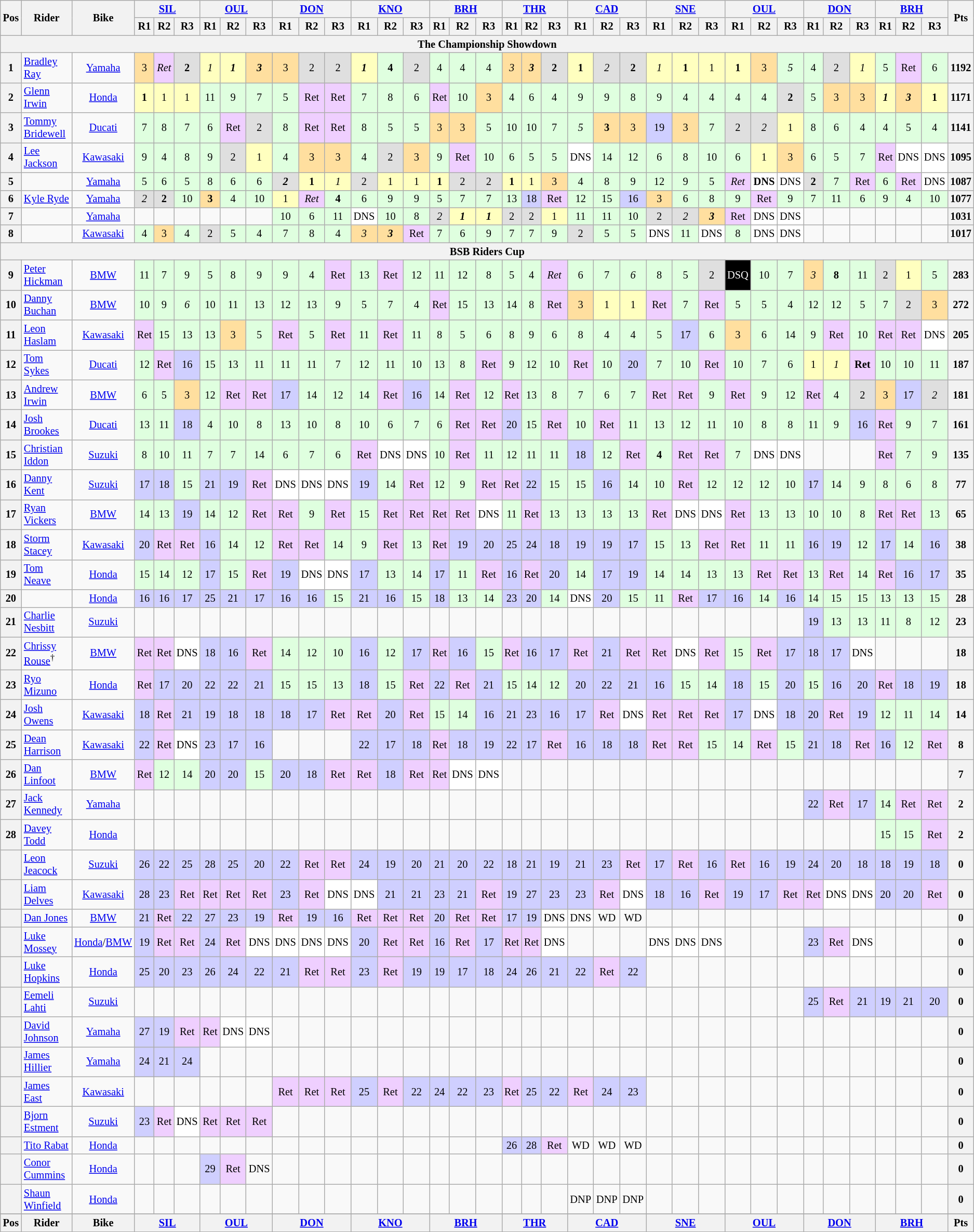<table class="wikitable" style="font-size: 85%; text-align: center;">
<tr valign="top">
<th valign="middle" rowspan=2>Pos</th>
<th valign="middle" rowspan=2>Rider</th>
<th valign="middle" rowspan=2>Bike</th>
<th colspan=3><a href='#'>SIL</a><br></th>
<th colspan=3><a href='#'>OUL</a><br></th>
<th colspan=3><a href='#'>DON</a><br></th>
<th colspan=3><a href='#'>KNO</a><br></th>
<th colspan=3><a href='#'>BRH</a><br></th>
<th colspan=3><a href='#'>THR</a><br></th>
<th colspan=3><a href='#'>CAD</a><br></th>
<th colspan=3><a href='#'>SNE</a><br></th>
<th colspan=3><a href='#'>OUL</a><br></th>
<th colspan=3><a href='#'>DON</a><br></th>
<th colspan=3><a href='#'>BRH</a><br></th>
<th valign="middle" rowspan=2>Pts</th>
</tr>
<tr>
<th>R1</th>
<th>R2</th>
<th>R3</th>
<th>R1</th>
<th>R2</th>
<th>R3</th>
<th>R1</th>
<th>R2</th>
<th>R3</th>
<th>R1</th>
<th>R2</th>
<th>R3</th>
<th>R1</th>
<th>R2</th>
<th>R3</th>
<th>R1</th>
<th>R2</th>
<th>R3</th>
<th>R1</th>
<th>R2</th>
<th>R3</th>
<th>R1</th>
<th>R2</th>
<th>R3</th>
<th>R1</th>
<th>R2</th>
<th>R3</th>
<th>R1</th>
<th>R2</th>
<th>R3</th>
<th>R1</th>
<th>R2</th>
<th>R3</th>
</tr>
<tr>
<th colspan=37>The Championship Showdown</th>
</tr>
<tr>
<th>1</th>
<td align="left"> <a href='#'>Bradley Ray</a></td>
<td><a href='#'>Yamaha</a></td>
<td style="background:#ffdf9f;">3</td>
<td style="background:#efcfff;"><em>Ret</em></td>
<td style="background:#dfdfdf;"><strong>2</strong></td>
<td style="background:#ffffbf;"><em>1</em></td>
<td style="background:#ffffbf;"><strong><em>1</em></strong></td>
<td style="background:#ffdf9f;"><strong><em>3</em></strong></td>
<td style="background:#ffdf9f;">3</td>
<td style="background:#dfdfdf;">2</td>
<td style="background:#dfdfdf;">2</td>
<td style="background:#ffffbf;"><strong><em>1</em></strong></td>
<td style="background:#dfffdf;"><strong>4</strong></td>
<td style="background:#dfdfdf;">2</td>
<td style="background:#dfffdf;">4</td>
<td style="background:#dfffdf;">4</td>
<td style="background:#dfffdf;">4</td>
<td style="background:#ffdf9f;"><em>3</em></td>
<td style="background:#ffdf9f;"><strong><em>3</em></strong></td>
<td style="background:#dfdfdf;"><strong>2</strong></td>
<td style="background:#ffffbf;"><strong>1</strong></td>
<td style="background:#dfdfdf;"><em>2</em></td>
<td style="background:#dfdfdf;"><strong>2</strong></td>
<td style="background:#ffffbf;"><em>1</em></td>
<td style="background:#ffffbf;"><strong>1</strong></td>
<td style="background:#ffffbf;">1</td>
<td style="background:#ffffbf;"><strong>1</strong></td>
<td style="background:#ffdf9f;">3</td>
<td style="background:#dfffdf;"><em>5</em></td>
<td style="background:#dfffdf;">4</td>
<td style="background:#dfdfdf;">2</td>
<td style="background:#ffffbf;"><em>1</em></td>
<td style="background:#dfffdf;">5</td>
<td style="background:#efcfff;">Ret</td>
<td style="background:#dfffdf;">6</td>
<th>1192</th>
</tr>
<tr>
<th>2</th>
<td align="left"> <a href='#'>Glenn Irwin</a></td>
<td><a href='#'>Honda</a></td>
<td style="background:#ffffbf;"><strong>1</strong></td>
<td style="background:#ffffbf;">1</td>
<td style="background:#ffffbf;">1</td>
<td style="background:#dfffdf;">11</td>
<td style="background:#dfffdf;">9</td>
<td style="background:#dfffdf;">7</td>
<td style="background:#dfffdf;">5</td>
<td style="background:#efcfff;">Ret</td>
<td style="background:#efcfff;">Ret</td>
<td style="background:#dfffdf;">7</td>
<td style="background:#dfffdf;">8</td>
<td style="background:#dfffdf;">6</td>
<td style="background:#efcfff;">Ret</td>
<td style="background:#dfffdf;">10</td>
<td style="background:#ffdf9f;">3</td>
<td style="background:#dfffdf;">4</td>
<td style="background:#dfffdf;">6</td>
<td style="background:#dfffdf;">4</td>
<td style="background:#dfffdf;">9</td>
<td style="background:#dfffdf;">9</td>
<td style="background:#dfffdf;">8</td>
<td style="background:#dfffdf;">9</td>
<td style="background:#dfffdf;">4</td>
<td style="background:#dfffdf;">4</td>
<td style="background:#dfffdf;">4</td>
<td style="background:#dfffdf;">4</td>
<td style="background:#dfdfdf;"><strong>2</strong></td>
<td style="background:#dfffdf;">5</td>
<td style="background:#ffdf9f;">3</td>
<td style="background:#ffdf9f;">3</td>
<td style="background:#ffffbf;"><strong><em>1</em></strong></td>
<td style="background:#ffdf9f;"><strong><em>3</em></strong></td>
<td style="background:#ffffbf;"><strong>1</strong></td>
<th>1171</th>
</tr>
<tr>
<th>3</th>
<td align="left"> <a href='#'>Tommy Bridewell</a></td>
<td><a href='#'>Ducati</a></td>
<td style="background:#dfffdf;">7</td>
<td style="background:#dfffdf;">8</td>
<td style="background:#dfffdf;">7</td>
<td style="background:#dfffdf;">6</td>
<td style="background:#efcfff;">Ret</td>
<td style="background:#dfdfdf;">2</td>
<td style="background:#dfffdf;">8</td>
<td style="background:#efcfff;">Ret</td>
<td style="background:#efcfff;">Ret</td>
<td style="background:#dfffdf;">8</td>
<td style="background:#dfffdf;">5</td>
<td style="background:#dfffdf;">5</td>
<td style="background:#ffdf9f;">3</td>
<td style="background:#ffdf9f;">3</td>
<td style="background:#dfffdf;">5</td>
<td style="background:#dfffdf;">10</td>
<td style="background:#dfffdf;">10</td>
<td style="background:#dfffdf;">7</td>
<td style="background:#dfffdf;"><em>5</em></td>
<td style="background:#ffdf9f;"><strong>3</strong></td>
<td style="background:#ffdf9f;">3</td>
<td style="background:#cfcfff;">19</td>
<td style="background:#ffdf9f;">3</td>
<td style="background:#dfffdf;">7</td>
<td style="background:#dfdfdf;">2</td>
<td style="background:#dfdfdf;"><em>2</em></td>
<td style="background:#ffffbf;">1</td>
<td style="background:#dfffdf;">8</td>
<td style="background:#dfffdf;">6</td>
<td style="background:#dfffdf;">4</td>
<td style="background:#dfffdf;">4</td>
<td style="background:#dfffdf;">5</td>
<td style="background:#dfffdf;">4</td>
<th>1141</th>
</tr>
<tr>
<th>4</th>
<td align="left"> <a href='#'>Lee Jackson</a></td>
<td><a href='#'>Kawasaki</a></td>
<td style="background:#dfffdf;">9</td>
<td style="background:#dfffdf;">4</td>
<td style="background:#dfffdf;">8</td>
<td style="background:#dfffdf;">9</td>
<td style="background:#dfdfdf;">2</td>
<td style="background:#ffffbf;">1</td>
<td style="background:#dfffdf;">4</td>
<td style="background:#ffdf9f;">3</td>
<td style="background:#ffdf9f;">3</td>
<td style="background:#dfffdf;">4</td>
<td style="background:#dfdfdf;">2</td>
<td style="background:#ffdf9f;">3</td>
<td style="background:#dfffdf;">9</td>
<td style="background:#efcfff;">Ret</td>
<td style="background:#dfffdf;">10</td>
<td style="background:#dfffdf;">6</td>
<td style="background:#dfffdf;">5</td>
<td style="background:#dfffdf;">5</td>
<td style="background:#ffffff;">DNS</td>
<td style="background:#dfffdf;">14</td>
<td style="background:#dfffdf;">12</td>
<td style="background:#dfffdf;">6</td>
<td style="background:#dfffdf;">8</td>
<td style="background:#dfffdf;">10</td>
<td style="background:#dfffdf;">6</td>
<td style="background:#ffffbf;">1</td>
<td style="background:#ffdf9f;">3</td>
<td style="background:#dfffdf;">6</td>
<td style="background:#dfffdf;">5</td>
<td style="background:#dfffdf;">7</td>
<td style="background:#efcfff;">Ret</td>
<td style="background:#ffffff;">DNS</td>
<td style="background:#ffffff;">DNS</td>
<th>1095</th>
</tr>
<tr>
<th>5</th>
<td align="left"></td>
<td><a href='#'>Yamaha</a></td>
<td style="background:#dfffdf;">5</td>
<td style="background:#dfffdf;">6</td>
<td style="background:#dfffdf;">5</td>
<td style="background:#dfffdf;">8</td>
<td style="background:#dfffdf;">6</td>
<td style="background:#dfffdf;">6</td>
<td style="background:#dfdfdf;"><strong><em>2</em></strong></td>
<td style="background:#ffffbf;"><strong>1</strong></td>
<td style="background:#ffffbf;"><em>1</em></td>
<td style="background:#dfdfdf;">2</td>
<td style="background:#ffffbf;">1</td>
<td style="background:#ffffbf;">1</td>
<td style="background:#ffffbf;"><strong>1</strong></td>
<td style="background:#dfdfdf;">2</td>
<td style="background:#dfdfdf;">2</td>
<td style="background:#ffffbf;"><strong>1</strong></td>
<td style="background:#ffffbf;">1</td>
<td style="background:#ffdf9f;">3</td>
<td style="background:#dfffdf;">4</td>
<td style="background:#dfffdf;">8</td>
<td style="background:#dfffdf;">9</td>
<td style="background:#dfffdf;">12</td>
<td style="background:#dfffdf;">9</td>
<td style="background:#dfffdf;">5</td>
<td style="background:#efcfff;"><em>Ret</em></td>
<td style="background:#ffffff;"><strong>DNS</strong></td>
<td style="background:#ffffff;">DNS</td>
<td style="background:#dfdfdf;"><strong>2</strong></td>
<td style="background:#dfffdf;">7</td>
<td style="background:#efcfff;">Ret</td>
<td style="background:#dfffdf;">6</td>
<td style="background:#efcfff;">Ret</td>
<td style="background:#ffffff;">DNS</td>
<th>1087</th>
</tr>
<tr>
<th>6</th>
<td align="left"> <a href='#'>Kyle Ryde</a></td>
<td><a href='#'>Yamaha</a></td>
<td style="background:#dfdfdf;"><em>2</em></td>
<td style="background:#dfdfdf;"><strong>2</strong></td>
<td style="background:#dfffdf;">10</td>
<td style="background:#ffdf9f;"><strong>3</strong></td>
<td style="background:#dfffdf;">4</td>
<td style="background:#dfffdf;">10</td>
<td style="background:#ffffbf;">1</td>
<td style="background:#efcfff;"><em>Ret</em></td>
<td style="background:#dfffdf;"><strong>4</strong></td>
<td style="background:#dfffdf;">6</td>
<td style="background:#dfffdf;">9</td>
<td style="background:#dfffdf;">9</td>
<td style="background:#dfffdf;">5</td>
<td style="background:#dfffdf;">7</td>
<td style="background:#dfffdf;">7</td>
<td style="background:#dfffdf;">13</td>
<td style="background:#cfcfff;">18</td>
<td style="background:#efcfff;">Ret</td>
<td style="background:#dfffdf;">12</td>
<td style="background:#dfffdf;">15</td>
<td style="background:#cfcfff;">16</td>
<td style="background:#ffdf9f;">3</td>
<td style="background:#dfffdf;">6</td>
<td style="background:#dfffdf;">8</td>
<td style="background:#dfffdf;">9</td>
<td style="background:#efcfff;">Ret</td>
<td style="background:#dfffdf;">9</td>
<td style="background:#dfffdf;">7</td>
<td style="background:#dfffdf;">11</td>
<td style="background:#dfffdf;">6</td>
<td style="background:#dfffdf;">9</td>
<td style="background:#dfffdf;">4</td>
<td style="background:#dfffdf;">10</td>
<th>1077</th>
</tr>
<tr>
<th>7</th>
<td align="left"></td>
<td><a href='#'>Yamaha</a></td>
<td></td>
<td></td>
<td></td>
<td></td>
<td></td>
<td></td>
<td style="background:#dfffdf;">10</td>
<td style="background:#dfffdf;">6</td>
<td style="background:#dfffdf;">11</td>
<td style="background:#ffffff;">DNS</td>
<td style="background:#dfffdf;">10</td>
<td style="background:#dfffdf;">8</td>
<td style="background:#dfdfdf;"><em>2</em></td>
<td style="background:#ffffbf;"><strong><em>1</em></strong></td>
<td style="background:#ffffbf;"><strong><em>1</em></strong></td>
<td style="background:#dfdfdf;">2</td>
<td style="background:#dfdfdf;">2</td>
<td style="background:#ffffbf;">1</td>
<td style="background:#dfffdf;">11</td>
<td style="background:#dfffdf;">11</td>
<td style="background:#dfffdf;">10</td>
<td style="background:#dfdfdf;">2</td>
<td style="background:#dfdfdf;"><em>2</em></td>
<td style="background:#ffdf9f;"><strong><em>3</em></strong></td>
<td style="background:#efcfff;">Ret</td>
<td style="background:#ffffff;">DNS</td>
<td style="background:#ffffff;">DNS</td>
<td></td>
<td></td>
<td></td>
<td></td>
<td></td>
<td></td>
<th>1031</th>
</tr>
<tr>
<th>8</th>
<td align="left"></td>
<td><a href='#'>Kawasaki</a></td>
<td style="background:#dfffdf;">4</td>
<td style="background:#ffdf9f;">3</td>
<td style="background:#dfffdf;">4</td>
<td style="background:#dfdfdf;">2</td>
<td style="background:#dfffdf;">5</td>
<td style="background:#dfffdf;">4</td>
<td style="background:#dfffdf;">7</td>
<td style="background:#dfffdf;">8</td>
<td style="background:#dfffdf;">4</td>
<td style="background:#ffdf9f;"><em>3</em></td>
<td style="background:#ffdf9f;"><strong><em>3</em></strong></td>
<td style="background:#efcfff;">Ret</td>
<td style="background:#dfffdf;">7</td>
<td style="background:#dfffdf;">6</td>
<td style="background:#dfffdf;">9</td>
<td style="background:#dfffdf;">7</td>
<td style="background:#dfffdf;">7</td>
<td style="background:#dfffdf;">9</td>
<td style="background:#dfdfdf;">2</td>
<td style="background:#dfffdf;">5</td>
<td style="background:#dfffdf;">5</td>
<td style="background:#ffffff;">DNS</td>
<td style="background:#dfffdf;">11</td>
<td style="background:#ffffff;">DNS</td>
<td style="background:#dfffdf;">8</td>
<td style="background:#ffffff;">DNS</td>
<td style="background:#ffffff;">DNS</td>
<td></td>
<td></td>
<td></td>
<td></td>
<td></td>
<td></td>
<th>1017</th>
</tr>
<tr>
<th colspan="37">BSB Riders Cup</th>
</tr>
<tr>
<th>9</th>
<td align="left"> <a href='#'>Peter Hickman</a></td>
<td><a href='#'>BMW</a></td>
<td style="background:#dfffdf;">11</td>
<td style="background:#dfffdf;">7</td>
<td style="background:#dfffdf;">9</td>
<td style="background:#dfffdf;">5</td>
<td style="background:#dfffdf;">8</td>
<td style="background:#dfffdf;">9</td>
<td style="background:#dfffdf;">9</td>
<td style="background:#dfffdf;">4</td>
<td style="background:#efcfff;">Ret</td>
<td style="background:#dfffdf;">13</td>
<td style="background:#efcfff;">Ret</td>
<td style="background:#dfffdf;">12</td>
<td style="background:#dfffdf;">11</td>
<td style="background:#dfffdf;">12</td>
<td style="background:#dfffdf;">8</td>
<td style="background:#dfffdf;">5</td>
<td style="background:#dfffdf;">4</td>
<td style="background:#efcfff;"><em>Ret</em></td>
<td style="background:#dfffdf;">6</td>
<td style="background:#dfffdf;">7</td>
<td style="background:#dfffdf;"><em>6</em></td>
<td style="background:#dfffdf;">8</td>
<td style="background:#dfffdf;">5</td>
<td style="background:#dfdfdf;">2</td>
<td style="background-color:#000000;color:white">DSQ</td>
<td style="background:#dfffdf;">10</td>
<td style="background:#dfffdf;">7</td>
<td style="background:#ffdf9f;"><em>3</em></td>
<td style="background:#dfffdf;"><strong>8</strong></td>
<td style="background:#dfffdf;">11</td>
<td style="background:#dfdfdf;">2</td>
<td style="background:#ffffbf;">1</td>
<td style="background:#dfffdf;">5</td>
<th>283</th>
</tr>
<tr>
<th>10</th>
<td align="left"> <a href='#'>Danny Buchan</a></td>
<td><a href='#'>BMW</a></td>
<td style="background:#dfffdf;">10</td>
<td style="background:#dfffdf;">9</td>
<td style="background:#dfffdf;"><em>6</em></td>
<td style="background:#dfffdf;">10</td>
<td style="background:#dfffdf;">11</td>
<td style="background:#dfffdf;">13</td>
<td style="background:#dfffdf;">12</td>
<td style="background:#dfffdf;">13</td>
<td style="background:#dfffdf;">9</td>
<td style="background:#dfffdf;">5</td>
<td style="background:#dfffdf;">7</td>
<td style="background:#dfffdf;">4</td>
<td style="background:#efcfff;">Ret</td>
<td style="background:#dfffdf;">15</td>
<td style="background:#dfffdf;">13</td>
<td style="background:#dfffdf;">14</td>
<td style="background:#dfffdf;">8</td>
<td style="background:#efcfff;">Ret</td>
<td style="background:#ffdf9f;">3</td>
<td style="background:#ffffbf;">1</td>
<td style="background:#ffffbf;">1</td>
<td style="background:#efcfff;">Ret</td>
<td style="background:#dfffdf;">7</td>
<td style="background:#efcfff;">Ret</td>
<td style="background:#dfffdf;">5</td>
<td style="background:#dfffdf;">5</td>
<td style="background:#dfffdf;">4</td>
<td style="background:#dfffdf;">12</td>
<td style="background:#dfffdf;">12</td>
<td style="background:#dfffdf;">5</td>
<td style="background:#dfffdf;">7</td>
<td style="background:#dfdfdf;">2</td>
<td style="background:#ffdf9f;">3</td>
<th>272</th>
</tr>
<tr>
<th>11</th>
<td align="left"> <a href='#'>Leon Haslam</a></td>
<td><a href='#'>Kawasaki</a></td>
<td style="background:#efcfff;">Ret</td>
<td style="background:#dfffdf;">15</td>
<td style="background:#dfffdf;">13</td>
<td style="background:#dfffdf;">13</td>
<td style="background:#ffdf9f;">3</td>
<td style="background:#dfffdf;">5</td>
<td style="background:#efcfff;">Ret</td>
<td style="background:#dfffdf;">5</td>
<td style="background:#efcfff;">Ret</td>
<td style="background:#dfffdf;">11</td>
<td style="background:#efcfff;">Ret</td>
<td style="background:#dfffdf;">11</td>
<td style="background:#dfffdf;">8</td>
<td style="background:#dfffdf;">5</td>
<td style="background:#dfffdf;">6</td>
<td style="background:#dfffdf;">8</td>
<td style="background:#dfffdf;">9</td>
<td style="background:#dfffdf;">6</td>
<td style="background:#dfffdf;">8</td>
<td style="background:#dfffdf;">4</td>
<td style="background:#dfffdf;">4</td>
<td style="background:#dfffdf;">5</td>
<td style="background:#cfcfff;">17</td>
<td style="background:#dfffdf;">6</td>
<td style="background:#ffdf9f;">3</td>
<td style="background:#dfffdf;">6</td>
<td style="background:#dfffdf;">14</td>
<td style="background:#dfffdf;">9</td>
<td style="background:#efcfff;">Ret</td>
<td style="background:#dfffdf;">10</td>
<td style="background:#efcfff;">Ret</td>
<td style="background:#efcfff;">Ret</td>
<td style="background:#ffffff;">DNS</td>
<th>205</th>
</tr>
<tr>
<th>12</th>
<td align="left"> <a href='#'>Tom Sykes</a></td>
<td><a href='#'>Ducati</a></td>
<td style="background:#dfffdf;">12</td>
<td style="background:#efcfff;">Ret</td>
<td style="background:#cfcfff;">16</td>
<td style="background:#dfffdf;">15</td>
<td style="background:#dfffdf;">13</td>
<td style="background:#dfffdf;">11</td>
<td style="background:#dfffdf;">11</td>
<td style="background:#dfffdf;">11</td>
<td style="background:#dfffdf;">7</td>
<td style="background:#dfffdf;">12</td>
<td style="background:#dfffdf;">11</td>
<td style="background:#dfffdf;">10</td>
<td style="background:#dfffdf;">13</td>
<td style="background:#dfffdf;">8</td>
<td style="background:#efcfff;">Ret</td>
<td style="background:#dfffdf;">9</td>
<td style="background:#dfffdf;">12</td>
<td style="background:#dfffdf;">10</td>
<td style="background:#efcfff;">Ret</td>
<td style="background:#dfffdf;">10</td>
<td style="background:#cfcfff;">20</td>
<td style="background:#dfffdf;">7</td>
<td style="background:#dfffdf;">10</td>
<td style="background:#efcfff;">Ret</td>
<td style="background:#dfffdf;">10</td>
<td style="background:#dfffdf;">7</td>
<td style="background:#dfffdf;">6</td>
<td style="background:#ffffbf;">1</td>
<td style="background:#ffffbf;"><em>1</em></td>
<td style="background:#efcfff;"><strong>Ret</strong></td>
<td style="background:#dfffdf;">10</td>
<td style="background:#dfffdf;">10</td>
<td style="background:#dfffdf;">11</td>
<th>187</th>
</tr>
<tr>
<th>13</th>
<td align="left"> <a href='#'>Andrew Irwin</a></td>
<td><a href='#'>BMW</a></td>
<td style="background:#dfffdf;">6</td>
<td style="background:#dfffdf;">5</td>
<td style="background:#ffdf9f;">3</td>
<td style="background:#dfffdf;">12</td>
<td style="background:#efcfff;">Ret</td>
<td style="background:#efcfff;">Ret</td>
<td style="background:#cfcfff;">17</td>
<td style="background:#dfffdf;">14</td>
<td style="background:#dfffdf;">12</td>
<td style="background:#dfffdf;">14</td>
<td style="background:#efcfff;">Ret</td>
<td style="background:#cfcfff;">16</td>
<td style="background:#dfffdf;">14</td>
<td style="background:#efcfff;">Ret</td>
<td style="background:#dfffdf;">12</td>
<td style="background:#efcfff;">Ret</td>
<td style="background:#dfffdf;">13</td>
<td style="background:#dfffdf;">8</td>
<td style="background:#dfffdf;">7</td>
<td style="background:#dfffdf;">6</td>
<td style="background:#dfffdf;">7</td>
<td style="background:#efcfff;">Ret</td>
<td style="background:#efcfff;">Ret</td>
<td style="background:#dfffdf;">9</td>
<td style="background:#efcfff;">Ret</td>
<td style="background:#dfffdf;">9</td>
<td style="background:#dfffdf;">12</td>
<td style="background:#efcfff;">Ret</td>
<td style="background:#dfffdf;">4</td>
<td style="background:#dfdfdf;">2</td>
<td style="background:#ffdf9f;">3</td>
<td style="background:#cfcfff;">17</td>
<td style="background:#dfdfdf;"><em>2</em></td>
<th>181</th>
</tr>
<tr>
<th>14</th>
<td align="left"> <a href='#'>Josh Brookes</a></td>
<td><a href='#'>Ducati</a></td>
<td style="background:#dfffdf;">13</td>
<td style="background:#dfffdf;">11</td>
<td style="background:#cfcfff;">18</td>
<td style="background:#dfffdf;">4</td>
<td style="background:#dfffdf;">10</td>
<td style="background:#dfffdf;">8</td>
<td style="background:#dfffdf;">13</td>
<td style="background:#dfffdf;">10</td>
<td style="background:#dfffdf;">8</td>
<td style="background:#dfffdf;">10</td>
<td style="background:#dfffdf;">6</td>
<td style="background:#dfffdf;">7</td>
<td style="background:#dfffdf;">6</td>
<td style="background:#efcfff;">Ret</td>
<td style="background:#efcfff;">Ret</td>
<td style="background:#cfcfff;">20</td>
<td style="background:#dfffdf;">15</td>
<td style="background:#efcfff;">Ret</td>
<td style="background:#dfffdf;">10</td>
<td style="background:#efcfff;">Ret</td>
<td style="background:#dfffdf;">11</td>
<td style="background:#dfffdf;">13</td>
<td style="background:#dfffdf;">12</td>
<td style="background:#dfffdf;">11</td>
<td style="background:#dfffdf;">10</td>
<td style="background:#dfffdf;">8</td>
<td style="background:#dfffdf;">8</td>
<td style="background:#dfffdf;">11</td>
<td style="background:#dfffdf;">9</td>
<td style="background:#cfcfff;">16</td>
<td style="background:#efcfff;">Ret</td>
<td style="background:#dfffdf;">9</td>
<td style="background:#dfffdf;">7</td>
<th>161</th>
</tr>
<tr>
<th>15</th>
<td align="left"> <a href='#'>Christian Iddon</a></td>
<td><a href='#'>Suzuki</a></td>
<td style="background:#dfffdf;">8</td>
<td style="background:#dfffdf;">10</td>
<td style="background:#dfffdf;">11</td>
<td style="background:#dfffdf;">7</td>
<td style="background:#dfffdf;">7</td>
<td style="background:#dfffdf;">14</td>
<td style="background:#dfffdf;">6</td>
<td style="background:#dfffdf;">7</td>
<td style="background:#dfffdf;">6</td>
<td style="background:#efcfff;">Ret</td>
<td style="background:#ffffff;">DNS</td>
<td style="background:#ffffff;">DNS</td>
<td style="background:#dfffdf;">10</td>
<td style="background:#efcfff;">Ret</td>
<td style="background:#dfffdf;">11</td>
<td style="background:#dfffdf;">12</td>
<td style="background:#dfffdf;">11</td>
<td style="background:#dfffdf;">11</td>
<td style="background:#cfcfff;">18</td>
<td style="background:#dfffdf;">12</td>
<td style="background:#efcfff;">Ret</td>
<td style="background:#dfffdf;"><strong>4</strong></td>
<td style="background:#efcfff;">Ret</td>
<td style="background:#efcfff;">Ret</td>
<td style="background:#dfffdf;">7</td>
<td style="background:#ffffff;">DNS</td>
<td style="background:#ffffff;">DNS</td>
<td></td>
<td></td>
<td></td>
<td style="background:#efcfff;">Ret</td>
<td style="background:#dfffdf;">7</td>
<td style="background:#dfffdf;">9</td>
<th>135</th>
</tr>
<tr>
<th>16</th>
<td align="left"> <a href='#'>Danny Kent</a></td>
<td><a href='#'>Suzuki</a></td>
<td style="background:#cfcfff;">17</td>
<td style="background:#cfcfff;">18</td>
<td style="background:#dfffdf;">15</td>
<td style="background:#cfcfff;">21</td>
<td style="background:#cfcfff;">19</td>
<td style="background:#efcfff;">Ret</td>
<td style="background:#ffffff;">DNS</td>
<td style="background:#ffffff;">DNS</td>
<td style="background:#ffffff;">DNS</td>
<td style="background:#cfcfff;">19</td>
<td style="background:#dfffdf;">14</td>
<td style="background:#efcfff;">Ret</td>
<td style="background:#dfffdf;">12</td>
<td style="background:#dfffdf;">9</td>
<td style="background:#efcfff;">Ret</td>
<td style="background:#efcfff;">Ret</td>
<td style="background:#cfcfff;">22</td>
<td style="background:#dfffdf;">15</td>
<td style="background:#dfffdf;">15</td>
<td style="background:#cfcfff;">16</td>
<td style="background:#dfffdf;">14</td>
<td style="background:#dfffdf;">10</td>
<td style="background:#efcfff;">Ret</td>
<td style="background:#dfffdf;">12</td>
<td style="background:#dfffdf;">12</td>
<td style="background:#dfffdf;">12</td>
<td style="background:#dfffdf;">10</td>
<td style="background:#cfcfff;">17</td>
<td style="background:#dfffdf;">14</td>
<td style="background:#dfffdf;">9</td>
<td style="background:#dfffdf;">8</td>
<td style="background:#dfffdf;">6</td>
<td style="background:#dfffdf;">8</td>
<th>77</th>
</tr>
<tr>
<th>17</th>
<td align="left"> <a href='#'>Ryan Vickers</a></td>
<td><a href='#'>BMW</a></td>
<td style="background:#dfffdf;">14</td>
<td style="background:#dfffdf;">13</td>
<td style="background:#cfcfff;">19</td>
<td style="background:#dfffdf;">14</td>
<td style="background:#dfffdf;">12</td>
<td style="background:#efcfff;">Ret</td>
<td style="background:#efcfff;">Ret</td>
<td style="background:#dfffdf;">9</td>
<td style="background:#efcfff;">Ret</td>
<td style="background:#dfffdf;">15</td>
<td style="background:#efcfff;">Ret</td>
<td style="background:#efcfff;">Ret</td>
<td style="background:#efcfff;">Ret</td>
<td style="background:#efcfff;">Ret</td>
<td style="background:#ffffff;">DNS</td>
<td style="background:#dfffdf;">11</td>
<td style="background:#efcfff;">Ret</td>
<td style="background:#dfffdf;">13</td>
<td style="background:#dfffdf;">13</td>
<td style="background:#dfffdf;">13</td>
<td style="background:#dfffdf;">13</td>
<td style="background:#efcfff;">Ret</td>
<td style="background:#ffffff;">DNS</td>
<td style="background:#ffffff;">DNS</td>
<td style="background:#efcfff;">Ret</td>
<td style="background:#dfffdf;">13</td>
<td style="background:#dfffdf;">13</td>
<td style="background:#dfffdf;">10</td>
<td style="background:#dfffdf;">10</td>
<td style="background:#dfffdf;">8</td>
<td style="background:#efcfff;">Ret</td>
<td style="background:#efcfff;">Ret</td>
<td style="background:#dfffdf;">13</td>
<th>65</th>
</tr>
<tr>
<th>18</th>
<td align="left"> <a href='#'>Storm Stacey</a></td>
<td><a href='#'>Kawasaki</a></td>
<td style="background:#cfcfff;">20</td>
<td style="background:#efcfff;">Ret</td>
<td style="background:#efcfff;">Ret</td>
<td style="background:#cfcfff;">16</td>
<td style="background:#dfffdf;">14</td>
<td style="background:#dfffdf;">12</td>
<td style="background:#efcfff;">Ret</td>
<td style="background:#efcfff;">Ret</td>
<td style="background:#dfffdf;">14</td>
<td style="background:#dfffdf;">9</td>
<td style="background:#efcfff;">Ret</td>
<td style="background:#dfffdf;">13</td>
<td style="background:#efcfff;">Ret</td>
<td style="background:#cfcfff;">19</td>
<td style="background:#cfcfff;">20</td>
<td style="background:#cfcfff;">25</td>
<td style="background:#cfcfff;">24</td>
<td style="background:#cfcfff;">18</td>
<td style="background:#cfcfff;">19</td>
<td style="background:#cfcfff;">19</td>
<td style="background:#cfcfff;">17</td>
<td style="background:#dfffdf;">15</td>
<td style="background:#dfffdf;">13</td>
<td style="background:#efcfff;">Ret</td>
<td style="background:#efcfff;">Ret</td>
<td style="background:#dfffdf;">11</td>
<td style="background:#dfffdf;">11</td>
<td style="background:#cfcfff;">16</td>
<td style="background:#cfcfff;">19</td>
<td style="background:#dfffdf;">12</td>
<td style="background:#cfcfff;">17</td>
<td style="background:#dfffdf;">14</td>
<td style="background:#cfcfff;">16</td>
<th>38</th>
</tr>
<tr>
<th>19</th>
<td align="left"> <a href='#'>Tom Neave</a></td>
<td><a href='#'>Honda</a></td>
<td style="background:#dfffdf;">15</td>
<td style="background:#dfffdf;">14</td>
<td style="background:#dfffdf;">12</td>
<td style="background:#cfcfff;">17</td>
<td style="background:#dfffdf;">15</td>
<td style="background:#efcfff;">Ret</td>
<td style="background:#cfcfff;">19</td>
<td style="background:#ffffff;">DNS</td>
<td style="background:#ffffff;">DNS</td>
<td style="background:#cfcfff;">17</td>
<td style="background:#dfffdf;">13</td>
<td style="background:#dfffdf;">14</td>
<td style="background:#cfcfff;">17</td>
<td style="background:#dfffdf;">11</td>
<td style="background:#efcfff;">Ret</td>
<td style="background:#cfcfff;">16</td>
<td style="background:#efcfff;">Ret</td>
<td style="background:#cfcfff;">20</td>
<td style="background:#dfffdf;">14</td>
<td style="background:#cfcfff;">17</td>
<td style="background:#cfcfff;">19</td>
<td style="background:#dfffdf;">14</td>
<td style="background:#dfffdf;">14</td>
<td style="background:#dfffdf;">13</td>
<td style="background:#dfffdf;">13</td>
<td style="background:#efcfff;">Ret</td>
<td style="background:#efcfff;">Ret</td>
<td style="background:#dfffdf;">13</td>
<td style="background:#efcfff;">Ret</td>
<td style="background:#dfffdf;">14</td>
<td style="background:#efcfff;">Ret</td>
<td style="background:#cfcfff;">16</td>
<td style="background:#cfcfff;">17</td>
<th>35</th>
</tr>
<tr>
<th>20</th>
<td align="left"></td>
<td><a href='#'>Honda</a></td>
<td style="background:#cfcfff;">16</td>
<td style="background:#cfcfff;">16</td>
<td style="background:#cfcfff;">17</td>
<td style="background:#cfcfff;">25</td>
<td style="background:#cfcfff;">21</td>
<td style="background:#cfcfff;">17</td>
<td style="background:#cfcfff;">16</td>
<td style="background:#cfcfff;">16</td>
<td style="background:#dfffdf;">15</td>
<td style="background:#cfcfff;">21</td>
<td style="background:#cfcfff;">16</td>
<td style="background:#dfffdf;">15</td>
<td style="background:#cfcfff;">18</td>
<td style="background:#dfffdf;">13</td>
<td style="background:#dfffdf;">14</td>
<td style="background:#cfcfff;">23</td>
<td style="background:#cfcfff;">20</td>
<td style="background:#dfffdf;">14</td>
<td style="background:#ffffff;">DNS</td>
<td style="background:#cfcfff;">20</td>
<td style="background:#dfffdf;">15</td>
<td style="background:#dfffdf;">11</td>
<td style="background:#efcfff;">Ret</td>
<td style="background:#cfcfff;">17</td>
<td style="background:#cfcfff;">16</td>
<td style="background:#dfffdf;">14</td>
<td style="background:#cfcfff;">16</td>
<td style="background:#dfffdf;">14</td>
<td style="background:#dfffdf;">15</td>
<td style="background:#dfffdf;">15</td>
<td style="background:#dfffdf;">13</td>
<td style="background:#dfffdf;">13</td>
<td style="background:#dfffdf;">15</td>
<th>28</th>
</tr>
<tr>
<th>21</th>
<td align="left"> <a href='#'> Charlie Nesbitt</a></td>
<td><a href='#'>Suzuki</a></td>
<td></td>
<td></td>
<td></td>
<td></td>
<td></td>
<td></td>
<td></td>
<td></td>
<td></td>
<td></td>
<td></td>
<td></td>
<td></td>
<td></td>
<td></td>
<td></td>
<td></td>
<td></td>
<td></td>
<td></td>
<td></td>
<td></td>
<td></td>
<td></td>
<td></td>
<td></td>
<td></td>
<td style="background:#cfcfff;">19</td>
<td style="background:#dfffdf;">13</td>
<td style="background:#dfffdf;">13</td>
<td style="background:#dfffdf;">11</td>
<td style="background:#dfffdf;">8</td>
<td style="background:#dfffdf;">12</td>
<th>23</th>
</tr>
<tr>
<th>22</th>
<td align="left"> <a href='#'>Chrissy Rouse</a><sup>†</sup></td>
<td><a href='#'>BMW</a></td>
<td style="background:#efcfff;">Ret</td>
<td style="background:#efcfff;">Ret</td>
<td style="background:#ffffff;">DNS</td>
<td style="background:#cfcfff;">18</td>
<td style="background:#cfcfff;">16</td>
<td style="background:#efcfff;">Ret</td>
<td style="background:#dfffdf;">14</td>
<td style="background:#dfffdf;">12</td>
<td style="background:#dfffdf;">10</td>
<td style="background:#cfcfff;">16</td>
<td style="background:#dfffdf;">12</td>
<td style="background:#cfcfff;">17</td>
<td style="background:#efcfff;">Ret</td>
<td style="background:#cfcfff;">16</td>
<td style="background:#dfffdf;">15</td>
<td style="background:#efcfff;">Ret</td>
<td style="background:#cfcfff;">16</td>
<td style="background:#cfcfff;">17</td>
<td style="background:#efcfff;">Ret</td>
<td style="background:#cfcfff;">21</td>
<td style="background:#efcfff;">Ret</td>
<td style="background:#efcfff;">Ret</td>
<td style="background:#ffffff;">DNS</td>
<td style="background:#efcfff;">Ret</td>
<td style="background:#dfffdf;">15</td>
<td style="background:#efcfff;">Ret</td>
<td style="background:#cfcfff;">17</td>
<td style="background:#cfcfff;">18</td>
<td style="background:#cfcfff;">17</td>
<td style="background:#ffffff;">DNS</td>
<td></td>
<td></td>
<td></td>
<th>18</th>
</tr>
<tr>
<th>23</th>
<td align="left"> <a href='#'>Ryo Mizuno</a></td>
<td><a href='#'>Honda</a></td>
<td style="background:#efcfff;">Ret</td>
<td style="background:#cfcfff;">17</td>
<td style="background:#cfcfff;">20</td>
<td style="background:#cfcfff;">22</td>
<td style="background:#cfcfff;">22</td>
<td style="background:#cfcfff;">21</td>
<td style="background:#dfffdf;">15</td>
<td style="background:#dfffdf;">15</td>
<td style="background:#dfffdf;">13</td>
<td style="background:#cfcfff;">18</td>
<td style="background:#dfffdf;">15</td>
<td style="background:#efcfff;">Ret</td>
<td style="background:#cfcfff;">22</td>
<td style="background:#efcfff;">Ret</td>
<td style="background:#cfcfff;">21</td>
<td style="background:#dfffdf;">15</td>
<td style="background:#dfffdf;">14</td>
<td style="background:#dfffdf;">12</td>
<td style="background:#cfcfff;">20</td>
<td style="background:#cfcfff;">22</td>
<td style="background:#cfcfff;">21</td>
<td style="background:#cfcfff;">16</td>
<td style="background:#dfffdf;">15</td>
<td style="background:#dfffdf;">14</td>
<td style="background:#cfcfff;">18</td>
<td style="background:#dfffdf;">15</td>
<td style="background:#cfcfff;">20</td>
<td style="background:#dfffdf;">15</td>
<td style="background:#cfcfff;">16</td>
<td style="background:#cfcfff;">20</td>
<td style="background:#efcfff;">Ret</td>
<td style="background:#cfcfff;">18</td>
<td style="background:#cfcfff;">19</td>
<th>18</th>
</tr>
<tr>
<th>24</th>
<td align="left"> <a href='#'>Josh Owens</a></td>
<td><a href='#'>Kawasaki</a></td>
<td style="background:#cfcfff;">18</td>
<td style="background:#efcfff;">Ret</td>
<td style="background:#cfcfff;">21</td>
<td style="background:#cfcfff;">19</td>
<td style="background:#cfcfff;">18</td>
<td style="background:#cfcfff;">18</td>
<td style="background:#cfcfff;">18</td>
<td style="background:#cfcfff;">17</td>
<td style="background:#efcfff;">Ret</td>
<td style="background:#efcfff;">Ret</td>
<td style="background:#cfcfff;">20</td>
<td style="background:#efcfff;">Ret</td>
<td style="background:#dfffdf;">15</td>
<td style="background:#dfffdf;">14</td>
<td style="background:#cfcfff;">16</td>
<td style="background:#cfcfff;">21</td>
<td style="background:#cfcfff;">23</td>
<td style="background:#cfcfff;">16</td>
<td style="background:#cfcfff;">17</td>
<td style="background:#efcfff;">Ret</td>
<td style="background:#ffffff;">DNS</td>
<td style="background:#efcfff;">Ret</td>
<td style="background:#efcfff;">Ret</td>
<td style="background:#efcfff;">Ret</td>
<td style="background:#cfcfff;">17</td>
<td style="background:#ffffff;">DNS</td>
<td style="background:#cfcfff;">18</td>
<td style="background:#cfcfff;">20</td>
<td style="background:#efcfff;">Ret</td>
<td style="background:#cfcfff;">19</td>
<td style="background:#dfffdf;">12</td>
<td style="background:#dfffdf;">11</td>
<td style="background:#dfffdf;">14</td>
<th>14</th>
</tr>
<tr>
<th>25</th>
<td align="left"> <a href='#'>Dean Harrison</a></td>
<td><a href='#'>Kawasaki</a></td>
<td style="background:#cfcfff;">22</td>
<td style="background:#efcfff;">Ret</td>
<td style="background:#ffffff;">DNS</td>
<td style="background:#cfcfff;">23</td>
<td style="background:#cfcfff;">17</td>
<td style="background:#cfcfff;">16</td>
<td></td>
<td></td>
<td></td>
<td style="background:#cfcfff;">22</td>
<td style="background:#cfcfff;">17</td>
<td style="background:#cfcfff;">18</td>
<td style="background:#efcfff;">Ret</td>
<td style="background:#cfcfff;">18</td>
<td style="background:#cfcfff;">19</td>
<td style="background:#cfcfff;">22</td>
<td style="background:#cfcfff;">17</td>
<td style="background:#efcfff;">Ret</td>
<td style="background:#cfcfff;">16</td>
<td style="background:#cfcfff;">18</td>
<td style="background:#cfcfff;">18</td>
<td style="background:#efcfff;">Ret</td>
<td style="background:#efcfff;">Ret</td>
<td style="background:#dfffdf;">15</td>
<td style="background:#dfffdf;">14</td>
<td style="background:#efcfff;">Ret</td>
<td style="background:#dfffdf;">15</td>
<td style="background:#cfcfff;">21</td>
<td style="background:#cfcfff;">18</td>
<td style="background:#efcfff;">Ret</td>
<td style="background:#cfcfff;">16</td>
<td style="background:#dfffdf;">12</td>
<td style="background:#efcfff;">Ret</td>
<th>8</th>
</tr>
<tr>
<th>26</th>
<td align="left"> <a href='#'>Dan Linfoot</a></td>
<td><a href='#'>BMW</a></td>
<td style="background:#efcfff;">Ret</td>
<td style="background:#dfffdf;">12</td>
<td style="background:#dfffdf;">14</td>
<td style="background:#cfcfff;">20</td>
<td style="background:#cfcfff;">20</td>
<td style="background:#dfffdf;">15</td>
<td style="background:#cfcfff;">20</td>
<td style="background:#cfcfff;">18</td>
<td style="background:#efcfff;">Ret</td>
<td style="background:#efcfff;">Ret</td>
<td style="background:#cfcfff;">18</td>
<td style="background:#efcfff;">Ret</td>
<td style="background:#efcfff;">Ret</td>
<td style="background:#ffffff;">DNS</td>
<td style="background:#ffffff;">DNS</td>
<td></td>
<td></td>
<td></td>
<td></td>
<td></td>
<td></td>
<td></td>
<td></td>
<td></td>
<td></td>
<td></td>
<td></td>
<td></td>
<td></td>
<td></td>
<td></td>
<td></td>
<td></td>
<th>7</th>
</tr>
<tr>
<th>27</th>
<td align="left"> <a href='#'> Jack Kennedy</a></td>
<td><a href='#'>Yamaha</a></td>
<td></td>
<td></td>
<td></td>
<td></td>
<td></td>
<td></td>
<td></td>
<td></td>
<td></td>
<td></td>
<td></td>
<td></td>
<td></td>
<td></td>
<td></td>
<td></td>
<td></td>
<td></td>
<td></td>
<td></td>
<td></td>
<td></td>
<td></td>
<td></td>
<td></td>
<td></td>
<td></td>
<td style="background:#cfcfff;">22</td>
<td style="background:#efcfff;">Ret</td>
<td style="background:#cfcfff;">17</td>
<td style="background:#dfffdf;">14</td>
<td style="background:#efcfff;">Ret</td>
<td style="background:#efcfff;">Ret</td>
<th>2</th>
</tr>
<tr>
<th>28</th>
<td align="left"> <a href='#'>Davey Todd</a></td>
<td><a href='#'>Honda</a></td>
<td></td>
<td></td>
<td></td>
<td></td>
<td></td>
<td></td>
<td></td>
<td></td>
<td></td>
<td></td>
<td></td>
<td></td>
<td></td>
<td></td>
<td></td>
<td></td>
<td></td>
<td></td>
<td></td>
<td></td>
<td></td>
<td></td>
<td></td>
<td></td>
<td></td>
<td></td>
<td></td>
<td></td>
<td></td>
<td></td>
<td style="background:#dfffdf;">15</td>
<td style="background:#dfffdf;">15</td>
<td style="background:#efcfff;">Ret</td>
<th>2</th>
</tr>
<tr>
<th></th>
<td align="left"> <a href='#'>Leon Jeacock</a></td>
<td><a href='#'>Suzuki</a></td>
<td style="background:#cfcfff;">26</td>
<td style="background:#cfcfff;">22</td>
<td style="background:#cfcfff;">25</td>
<td style="background:#cfcfff;">28</td>
<td style="background:#cfcfff;">25</td>
<td style="background:#cfcfff;">20</td>
<td style="background:#cfcfff;">22</td>
<td style="background:#efcfff;">Ret</td>
<td style="background:#efcfff;">Ret</td>
<td style="background:#cfcfff;">24</td>
<td style="background:#cfcfff;">19</td>
<td style="background:#cfcfff;">20</td>
<td style="background:#cfcfff;">21</td>
<td style="background:#cfcfff;">20</td>
<td style="background:#cfcfff;">22</td>
<td style="background:#cfcfff;">18</td>
<td style="background:#cfcfff;">21</td>
<td style="background:#cfcfff;">19</td>
<td style="background:#cfcfff;">21</td>
<td style="background:#cfcfff;">23</td>
<td style="background:#efcfff;">Ret</td>
<td style="background:#cfcfff;">17</td>
<td style="background:#efcfff;">Ret</td>
<td style="background:#cfcfff;">16</td>
<td style="background:#efcfff;">Ret</td>
<td style="background:#cfcfff;">16</td>
<td style="background:#cfcfff;">19</td>
<td style="background:#cfcfff;">24</td>
<td style="background:#cfcfff;">20</td>
<td style="background:#cfcfff;">18</td>
<td style="background:#cfcfff;">18</td>
<td style="background:#cfcfff;">19</td>
<td style="background:#cfcfff;">18</td>
<th>0</th>
</tr>
<tr>
<th></th>
<td align="left"> <a href='#'>Liam Delves</a></td>
<td><a href='#'>Kawasaki</a></td>
<td style="background:#cfcfff;">28</td>
<td style="background:#cfcfff;">23</td>
<td style="background:#efcfff;">Ret</td>
<td style="background:#efcfff;">Ret</td>
<td style="background:#efcfff;">Ret</td>
<td style="background:#efcfff;">Ret</td>
<td style="background:#cfcfff;">23</td>
<td style="background:#efcfff;">Ret</td>
<td style="background:#ffffff;">DNS</td>
<td style="background:#ffffff;">DNS</td>
<td style="background:#cfcfff;">21</td>
<td style="background:#cfcfff;">21</td>
<td style="background:#cfcfff;">23</td>
<td style="background:#cfcfff;">21</td>
<td style="background:#efcfff;">Ret</td>
<td style="background:#cfcfff;">19</td>
<td style="background:#cfcfff;">27</td>
<td style="background:#cfcfff;">23</td>
<td style="background:#cfcfff;">23</td>
<td style="background:#efcfff;">Ret</td>
<td style="background:#ffffff;">DNS</td>
<td style="background:#cfcfff;">18</td>
<td style="background:#cfcfff;">16</td>
<td style="background:#efcfff;">Ret</td>
<td style="background:#cfcfff;">19</td>
<td style="background:#cfcfff;">17</td>
<td style="background:#efcfff;">Ret</td>
<td style="background:#efcfff;">Ret</td>
<td style="background:#ffffff;">DNS</td>
<td style="background:#ffffff;">DNS</td>
<td style="background:#cfcfff;">20</td>
<td style="background:#cfcfff;">20</td>
<td style="background:#efcfff;">Ret</td>
<th>0</th>
</tr>
<tr>
<th></th>
<td align="left"> <a href='#'>Dan Jones</a></td>
<td><a href='#'>BMW</a></td>
<td style="background:#cfcfff;">21</td>
<td style="background:#efcfff;">Ret</td>
<td style="background:#cfcfff;">22</td>
<td style="background:#cfcfff;">27</td>
<td style="background:#cfcfff;">23</td>
<td style="background:#cfcfff;">19</td>
<td style="background:#efcfff;">Ret</td>
<td style="background:#cfcfff;">19</td>
<td style="background:#cfcfff;">16</td>
<td style="background:#efcfff;">Ret</td>
<td style="background:#efcfff;">Ret</td>
<td style="background:#efcfff;">Ret</td>
<td style="background:#cfcfff;">20</td>
<td style="background:#efcfff;">Ret</td>
<td style="background:#efcfff;">Ret</td>
<td style="background:#cfcfff;">17</td>
<td style="background:#cfcfff;">19</td>
<td style="background:#ffffff;">DNS</td>
<td style="background:#ffffff;">DNS</td>
<td>WD</td>
<td>WD</td>
<td></td>
<td></td>
<td></td>
<td></td>
<td></td>
<td></td>
<td></td>
<td></td>
<td></td>
<td></td>
<td></td>
<td></td>
<th>0</th>
</tr>
<tr>
<th></th>
<td align="left"> <a href='#'>Luke Mossey</a></td>
<td><a href='#'>Honda</a>/<a href='#'>BMW</a></td>
<td style="background:#cfcfff;">19</td>
<td style="background:#efcfff;">Ret</td>
<td style="background:#efcfff;">Ret</td>
<td style="background:#cfcfff;">24</td>
<td style="background:#efcfff;">Ret</td>
<td style="background:#ffffff;">DNS</td>
<td style="background:#ffffff;">DNS</td>
<td style="background:#ffffff;">DNS</td>
<td style="background:#ffffff;">DNS</td>
<td style="background:#cfcfff;">20</td>
<td style="background:#efcfff;">Ret</td>
<td style="background:#efcfff;">Ret</td>
<td style="background:#cfcfff;">16</td>
<td style="background:#efcfff;">Ret</td>
<td style="background:#cfcfff;">17</td>
<td style="background:#efcfff;">Ret</td>
<td style="background:#efcfff;">Ret</td>
<td style="background:#ffffff;">DNS</td>
<td></td>
<td></td>
<td></td>
<td style="background:#ffffff;">DNS</td>
<td style="background:#ffffff;">DNS</td>
<td style="background:#ffffff;">DNS</td>
<td></td>
<td></td>
<td></td>
<td style="background:#cfcfff;">23</td>
<td style="background:#efcfff;">Ret</td>
<td style="background:#ffffff;">DNS</td>
<td></td>
<td></td>
<td></td>
<th>0</th>
</tr>
<tr>
<th></th>
<td align="left"> <a href='#'>Luke Hopkins</a></td>
<td><a href='#'>Honda</a></td>
<td style="background:#cfcfff;">25</td>
<td style="background:#cfcfff;">20</td>
<td style="background:#cfcfff;">23</td>
<td style="background:#cfcfff;">26</td>
<td style="background:#cfcfff;">24</td>
<td style="background:#cfcfff;">22</td>
<td style="background:#cfcfff;">21</td>
<td style="background:#efcfff;">Ret</td>
<td style="background:#efcfff;">Ret</td>
<td style="background:#cfcfff;">23</td>
<td style="background:#efcfff;">Ret</td>
<td style="background:#cfcfff;">19</td>
<td style="background:#cfcfff;">19</td>
<td style="background:#cfcfff;">17</td>
<td style="background:#cfcfff;">18</td>
<td style="background:#cfcfff;">24</td>
<td style="background:#cfcfff;">26</td>
<td style="background:#cfcfff;">21</td>
<td style="background:#cfcfff;">22</td>
<td style="background:#efcfff;">Ret</td>
<td style="background:#cfcfff;">22</td>
<td></td>
<td></td>
<td></td>
<td></td>
<td></td>
<td></td>
<td></td>
<td></td>
<td></td>
<td></td>
<td></td>
<td></td>
<th>0</th>
</tr>
<tr>
<th></th>
<td align="left"> <a href='#'>Eemeli Lahti</a></td>
<td><a href='#'>Suzuki</a></td>
<td></td>
<td></td>
<td></td>
<td></td>
<td></td>
<td></td>
<td></td>
<td></td>
<td></td>
<td></td>
<td></td>
<td></td>
<td></td>
<td></td>
<td></td>
<td></td>
<td></td>
<td></td>
<td></td>
<td></td>
<td></td>
<td></td>
<td></td>
<td></td>
<td></td>
<td></td>
<td></td>
<td style="background:#cfcfff;">25</td>
<td style="background:#efcfff;">Ret</td>
<td style="background:#cfcfff;">21</td>
<td style="background:#cfcfff;">19</td>
<td style="background:#cfcfff;">21</td>
<td style="background:#cfcfff;">20</td>
<th>0</th>
</tr>
<tr>
<th></th>
<td align="left"> <a href='#'>David Johnson</a></td>
<td><a href='#'>Yamaha</a></td>
<td style="background:#cfcfff;">27</td>
<td style="background:#cfcfff;">19</td>
<td style="background:#efcfff;">Ret</td>
<td style="background:#efcfff;">Ret</td>
<td style="background:#ffffff;">DNS</td>
<td style="background:#ffffff;">DNS</td>
<td></td>
<td></td>
<td></td>
<td></td>
<td></td>
<td></td>
<td></td>
<td></td>
<td></td>
<td></td>
<td></td>
<td></td>
<td></td>
<td></td>
<td></td>
<td></td>
<td></td>
<td></td>
<td></td>
<td></td>
<td></td>
<td></td>
<td></td>
<td></td>
<td></td>
<td></td>
<td></td>
<th>0</th>
</tr>
<tr>
<th></th>
<td align="left"> <a href='#'>James Hillier</a></td>
<td><a href='#'>Yamaha</a></td>
<td style="background:#cfcfff;">24</td>
<td style="background:#cfcfff;">21</td>
<td style="background:#cfcfff;">24</td>
<td></td>
<td></td>
<td></td>
<td></td>
<td></td>
<td></td>
<td></td>
<td></td>
<td></td>
<td></td>
<td></td>
<td></td>
<td></td>
<td></td>
<td></td>
<td></td>
<td></td>
<td></td>
<td></td>
<td></td>
<td></td>
<td></td>
<td></td>
<td></td>
<td></td>
<td></td>
<td></td>
<td></td>
<td></td>
<td></td>
<th>0</th>
</tr>
<tr>
<th></th>
<td align="left"> <a href='#'>James East</a></td>
<td><a href='#'>Kawasaki</a></td>
<td></td>
<td></td>
<td></td>
<td></td>
<td></td>
<td></td>
<td style="background:#efcfff;">Ret</td>
<td style="background:#efcfff;">Ret</td>
<td style="background:#efcfff;">Ret</td>
<td style="background:#cfcfff;">25</td>
<td style="background:#efcfff;">Ret</td>
<td style="background:#cfcfff;">22</td>
<td style="background:#cfcfff;">24</td>
<td style="background:#cfcfff;">22</td>
<td style="background:#cfcfff;">23</td>
<td style="background:#efcfff;">Ret</td>
<td style="background:#cfcfff;">25</td>
<td style="background:#cfcfff;">22</td>
<td style="background:#efcfff;">Ret</td>
<td style="background:#cfcfff;">24</td>
<td style="background:#cfcfff;">23</td>
<td></td>
<td></td>
<td></td>
<td></td>
<td></td>
<td></td>
<td></td>
<td></td>
<td></td>
<td></td>
<td></td>
<td></td>
<th>0</th>
</tr>
<tr>
<th></th>
<td align="left"> <a href='#'>Bjorn Estment</a></td>
<td><a href='#'>Suzuki</a></td>
<td style="background:#cfcfff;">23</td>
<td style="background:#efcfff;">Ret</td>
<td style="background:#ffffff;">DNS</td>
<td style="background:#efcfff;">Ret</td>
<td style="background:#efcfff;">Ret</td>
<td style="background:#efcfff;">Ret</td>
<td></td>
<td></td>
<td></td>
<td></td>
<td></td>
<td></td>
<td></td>
<td></td>
<td></td>
<td></td>
<td></td>
<td></td>
<td></td>
<td></td>
<td></td>
<td></td>
<td></td>
<td></td>
<td></td>
<td></td>
<td></td>
<td></td>
<td></td>
<td></td>
<td></td>
<td></td>
<td></td>
<th>0</th>
</tr>
<tr>
<th></th>
<td align="left"> <a href='#'>Tito Rabat</a></td>
<td><a href='#'>Honda</a></td>
<td></td>
<td></td>
<td></td>
<td></td>
<td></td>
<td></td>
<td></td>
<td></td>
<td></td>
<td></td>
<td></td>
<td></td>
<td></td>
<td></td>
<td></td>
<td style="background:#cfcfff;">26</td>
<td style="background:#cfcfff;">28</td>
<td style="background:#efcfff;">Ret</td>
<td>WD</td>
<td>WD</td>
<td>WD</td>
<td></td>
<td></td>
<td></td>
<td></td>
<td></td>
<td></td>
<td></td>
<td></td>
<td></td>
<td></td>
<td></td>
<td></td>
<th>0</th>
</tr>
<tr>
<th></th>
<td align="left"> <a href='#'>Conor Cummins</a></td>
<td><a href='#'>Honda</a></td>
<td></td>
<td></td>
<td></td>
<td style="background:#cfcfff;">29</td>
<td style="background:#efcfff;">Ret</td>
<td>DNS</td>
<td></td>
<td></td>
<td></td>
<td></td>
<td></td>
<td></td>
<td></td>
<td></td>
<td></td>
<td></td>
<td></td>
<td></td>
<td></td>
<td></td>
<td></td>
<td></td>
<td></td>
<td></td>
<td></td>
<td></td>
<td></td>
<td></td>
<td></td>
<td></td>
<td></td>
<td></td>
<td></td>
<th>0</th>
</tr>
<tr>
<th></th>
<td align="left"> <a href='#'>Shaun Winfield</a></td>
<td><a href='#'>Honda</a></td>
<td></td>
<td></td>
<td></td>
<td></td>
<td></td>
<td></td>
<td></td>
<td></td>
<td></td>
<td></td>
<td></td>
<td></td>
<td></td>
<td></td>
<td></td>
<td></td>
<td></td>
<td></td>
<td style="text-align:center">DNP</td>
<td style="text-align:center">DNP</td>
<td style="text-align:center">DNP</td>
<td></td>
<td></td>
<td></td>
<td></td>
<td></td>
<td></td>
<td></td>
<td></td>
<td></td>
<td></td>
<td></td>
<td></td>
<th>0</th>
</tr>
<tr>
</tr>
<tr valign="top">
<th valign="middle" rowspan=2>Pos</th>
<th valign="middle" rowspan=2>Rider</th>
<th valign="middle" rowspan=2>Bike</th>
<th colspan=3><a href='#'>SIL</a><br></th>
<th colspan=3><a href='#'>OUL</a><br></th>
<th colspan=3><a href='#'>DON</a><br></th>
<th colspan=3><a href='#'>KNO</a><br></th>
<th colspan=3><a href='#'>BRH</a><br></th>
<th colspan=3><a href='#'>THR</a><br></th>
<th colspan=3><a href='#'>CAD</a><br></th>
<th colspan=3><a href='#'>SNE</a><br></th>
<th colspan=3><a href='#'>OUL</a><br></th>
<th colspan=3><a href='#'>DON</a><br></th>
<th colspan=3><a href='#'>BRH</a><br></th>
<th valign="middle" rowspan=2>Pts</th>
</tr>
<tr>
</tr>
</table>
